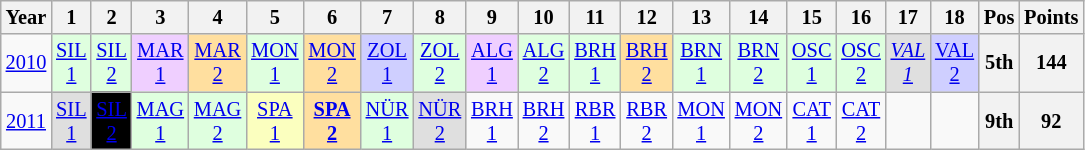<table class="wikitable" style="text-align:center; font-size:85%">
<tr>
<th>Year</th>
<th>1</th>
<th>2</th>
<th>3</th>
<th>4</th>
<th>5</th>
<th>6</th>
<th>7</th>
<th>8</th>
<th>9</th>
<th>10</th>
<th>11</th>
<th>12</th>
<th>13</th>
<th>14</th>
<th>15</th>
<th>16</th>
<th>17</th>
<th>18</th>
<th>Pos</th>
<th>Points</th>
</tr>
<tr>
<td><a href='#'>2010</a></td>
<td style="background:#DFFFDF;"><a href='#'>SIL<br>1</a><br></td>
<td style="background:#DFFFDF;"><a href='#'>SIL<br>2</a><br></td>
<td style="background:#EFCFFF;"><a href='#'>MAR<br>1</a><br></td>
<td style="background:#FFDF9F;"><a href='#'>MAR<br>2</a><br></td>
<td style="background:#DFFFDF;"><a href='#'>MON<br>1</a><br></td>
<td style="background:#FFDF9F;"><a href='#'>MON<br>2</a><br></td>
<td style="background:#CFCFFF;"><a href='#'>ZOL<br>1</a><br></td>
<td style="background:#DFFFDF;"><a href='#'>ZOL<br>2</a><br></td>
<td style="background:#EFCFFF;"><a href='#'>ALG<br>1</a><br></td>
<td style="background:#DFFFDF;"><a href='#'>ALG<br>2</a><br></td>
<td style="background:#DFFFDF;"><a href='#'>BRH<br>1</a><br></td>
<td style="background:#FFDF9F;"><a href='#'>BRH<br>2</a><br></td>
<td style="background:#DFFFDF;"><a href='#'>BRN<br>1</a><br></td>
<td style="background:#DFFFDF;"><a href='#'>BRN<br>2</a><br></td>
<td style="background:#DFFFDF;"><a href='#'>OSC<br>1</a><br></td>
<td style="background:#DFFFDF;"><a href='#'>OSC<br>2</a><br></td>
<td style="background:#DFDFDF;"><em><a href='#'>VAL<br>1</a></em><br></td>
<td style="background:#CFCFFF;"><a href='#'>VAL<br>2</a><br></td>
<th>5th</th>
<th>144</th>
</tr>
<tr>
<td><a href='#'>2011</a></td>
<td style="background:#DFDFDF;"><a href='#'>SIL<br>1</a><br></td>
<td style="background:#000000; color:white"><a href='#'><span>SIL<br>2</span></a><br></td>
<td style="background:#DFFFDF;"><a href='#'>MAG<br>1</a><br></td>
<td style="background:#DFFFDF;"><a href='#'>MAG<br>2</a><br></td>
<td style="background:#FBFFBF;"><a href='#'>SPA<br>1</a><br></td>
<td style="background:#FFDF9F;"><strong><a href='#'>SPA<br>2</a></strong><br></td>
<td style="background:#DFFFDF;"><a href='#'>NÜR<br>1</a><br></td>
<td style="background:#DFDFDF;"><a href='#'>NÜR<br>2</a><br></td>
<td><a href='#'>BRH<br>1</a></td>
<td><a href='#'>BRH<br>2</a></td>
<td><a href='#'>RBR<br>1</a></td>
<td><a href='#'>RBR<br>2</a></td>
<td><a href='#'>MON<br>1</a></td>
<td><a href='#'>MON<br>2</a></td>
<td><a href='#'>CAT<br>1</a></td>
<td><a href='#'>CAT<br>2</a></td>
<td></td>
<td></td>
<th>9th</th>
<th>92</th>
</tr>
</table>
